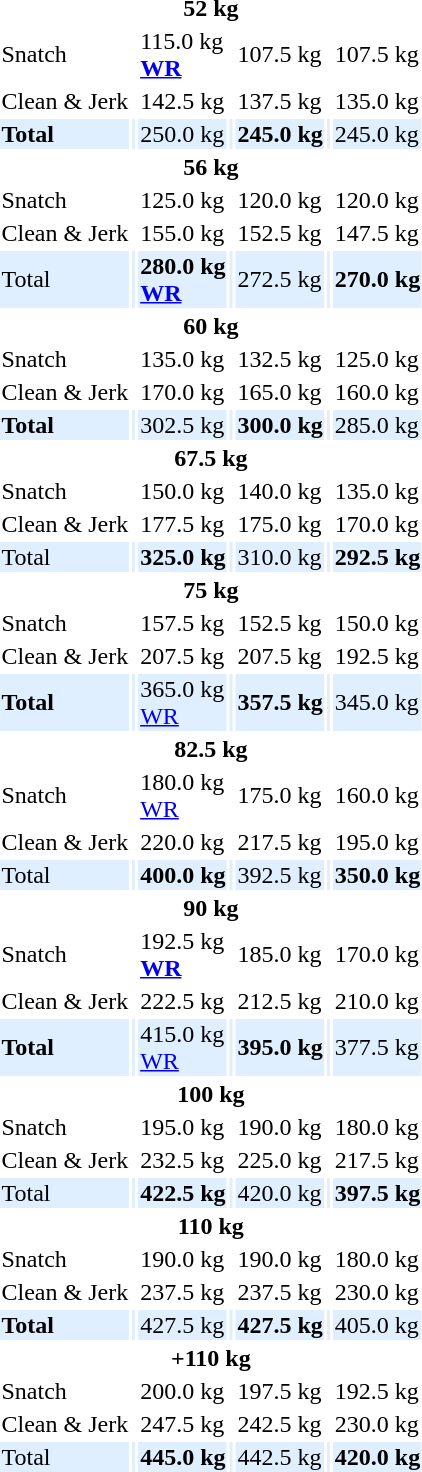<table>
<tr>
<th colspan=7>52 kg</th>
</tr>
<tr>
<td>Snatch</td>
<td></td>
<td>115.0 kg<br><strong><a href='#'>WR</a></strong></td>
<td></td>
<td>107.5 kg</td>
<td></td>
<td>107.5 kg</td>
</tr>
<tr>
<td>Clean & Jerk</td>
<td></td>
<td>142.5 kg</td>
<td></td>
<td>137.5 kg</td>
<td></td>
<td>135.0 kg</td>
</tr>
<tr bgcolor=#dfefff>
<td><strong>Total</strong></td>
<td><strong></td>
<td></strong>250.0 kg<strong></td>
<td></strong></td>
<td><strong>245.0 kg</strong></td>
<td><strong></td>
<td></strong>245.0 kg<strong></td>
</tr>
<tr>
<th colspan=7>56 kg</th>
</tr>
<tr>
<td>Snatch</td>
<td></td>
<td>125.0 kg</td>
<td></td>
<td>120.0 kg</td>
<td></td>
<td>120.0 kg</td>
</tr>
<tr>
<td>Clean & Jerk</td>
<td></td>
<td>155.0 kg</td>
<td></td>
<td>152.5 kg</td>
<td></td>
<td>147.5 kg</td>
</tr>
<tr bgcolor=#dfefff>
<td></strong>Total<strong></td>
<td></strong></td>
<td><strong>280.0 kg</strong><br><strong><a href='#'>WR</a></strong></td>
<td><strong></td>
<td></strong>272.5 kg<strong></td>
<td></strong></td>
<td><strong>270.0 kg</strong></td>
</tr>
<tr>
<th colspan=7>60 kg</th>
</tr>
<tr>
<td>Snatch</td>
<td></td>
<td>135.0 kg</td>
<td></td>
<td>132.5 kg</td>
<td></td>
<td>125.0 kg</td>
</tr>
<tr>
<td>Clean & Jerk</td>
<td></td>
<td>170.0 kg</td>
<td></td>
<td>165.0 kg</td>
<td></td>
<td>160.0 kg</td>
</tr>
<tr bgcolor=#dfefff>
<td><strong>Total</strong></td>
<td><strong></td>
<td></strong>302.5 kg<strong></td>
<td></strong></td>
<td><strong>300.0 kg</strong></td>
<td><strong></td>
<td></strong>285.0 kg<strong></td>
</tr>
<tr>
<th colspan=7>67.5 kg</th>
</tr>
<tr>
<td>Snatch</td>
<td></td>
<td>150.0 kg</td>
<td></td>
<td>140.0 kg</td>
<td></td>
<td>135.0 kg</td>
</tr>
<tr>
<td>Clean & Jerk</td>
<td></td>
<td>177.5 kg</td>
<td></td>
<td>175.0 kg</td>
<td></td>
<td>170.0 kg</td>
</tr>
<tr bgcolor=#dfefff>
<td></strong>Total<strong></td>
<td></strong></td>
<td><strong>325.0 kg</strong></td>
<td><strong></td>
<td></strong>310.0 kg<strong></td>
<td></strong></td>
<td><strong>292.5 kg</strong></td>
</tr>
<tr>
<th colspan=7>75 kg</th>
</tr>
<tr>
<td>Snatch</td>
<td></td>
<td>157.5 kg</td>
<td></td>
<td>152.5 kg</td>
<td></td>
<td>150.0 kg</td>
</tr>
<tr>
<td>Clean & Jerk</td>
<td></td>
<td>207.5 kg</td>
<td></td>
<td>207.5 kg</td>
<td></td>
<td>192.5 kg</td>
</tr>
<tr bgcolor=#dfefff>
<td><strong>Total</strong></td>
<td><strong></td>
<td></strong>365.0 kg<strong><br></strong><a href='#'>WR</a><strong></td>
<td></strong></td>
<td><strong>357.5 kg</strong></td>
<td><strong></td>
<td></strong>345.0 kg<strong></td>
</tr>
<tr>
<th colspan=7>82.5 kg</th>
</tr>
<tr>
<td>Snatch</td>
<td></td>
<td>180.0 kg<br></strong><a href='#'>WR</a><strong></td>
<td></td>
<td>175.0 kg</td>
<td></td>
<td>160.0 kg</td>
</tr>
<tr>
<td>Clean & Jerk</td>
<td></td>
<td>220.0 kg</td>
<td></td>
<td>217.5 kg</td>
<td></td>
<td>195.0 kg</td>
</tr>
<tr bgcolor=#dfefff>
<td></strong>Total<strong></td>
<td></strong></td>
<td><strong>400.0 kg</strong></td>
<td><strong></td>
<td></strong>392.5 kg<strong></td>
<td></strong></td>
<td><strong>350.0 kg</strong></td>
</tr>
<tr>
<th colspan=7>90 kg</th>
</tr>
<tr>
<td>Snatch</td>
<td></td>
<td>192.5 kg<br><strong><a href='#'>WR</a></strong></td>
<td></td>
<td>185.0 kg</td>
<td></td>
<td>170.0 kg</td>
</tr>
<tr>
<td>Clean & Jerk</td>
<td></td>
<td>222.5 kg</td>
<td></td>
<td>212.5 kg</td>
<td></td>
<td>210.0 kg</td>
</tr>
<tr bgcolor=#dfefff>
<td><strong>Total</strong></td>
<td><strong></td>
<td></strong>415.0 kg<strong><br></strong><a href='#'>WR</a><strong></td>
<td></strong></td>
<td><strong>395.0 kg</strong></td>
<td><strong></td>
<td></strong>377.5 kg<strong></td>
</tr>
<tr>
<th colspan=7>100 kg</th>
</tr>
<tr>
<td>Snatch</td>
<td></td>
<td>195.0 kg</td>
<td></td>
<td>190.0 kg</td>
<td></td>
<td>180.0 kg</td>
</tr>
<tr>
<td>Clean & Jerk</td>
<td></td>
<td>232.5 kg</td>
<td></td>
<td>225.0 kg</td>
<td></td>
<td>217.5 kg</td>
</tr>
<tr bgcolor=#dfefff>
<td></strong>Total<strong></td>
<td></strong></td>
<td><strong>422.5 kg</strong></td>
<td><strong></td>
<td></strong>420.0 kg<strong></td>
<td></strong></td>
<td><strong>397.5 kg</strong></td>
</tr>
<tr>
<th colspan=7>110 kg</th>
</tr>
<tr>
<td>Snatch</td>
<td></td>
<td>190.0 kg</td>
<td></td>
<td>190.0 kg</td>
<td></td>
<td>180.0 kg</td>
</tr>
<tr>
<td>Clean & Jerk</td>
<td></td>
<td>237.5 kg</td>
<td></td>
<td>237.5 kg</td>
<td></td>
<td>230.0 kg</td>
</tr>
<tr bgcolor=#dfefff>
<td><strong>Total</strong></td>
<td><strong></td>
<td></strong>427.5 kg<strong></td>
<td></strong></td>
<td><strong>427.5 kg</strong></td>
<td><strong></td>
<td></strong>405.0 kg<strong></td>
</tr>
<tr>
<th colspan=7>+110 kg</th>
</tr>
<tr>
<td>Snatch</td>
<td></td>
<td>200.0 kg</td>
<td></td>
<td>197.5 kg</td>
<td></td>
<td>192.5 kg</td>
</tr>
<tr>
<td>Clean & Jerk</td>
<td></td>
<td>247.5 kg</td>
<td></td>
<td>242.5 kg</td>
<td></td>
<td>230.0 kg</td>
</tr>
<tr bgcolor=#dfefff>
<td></strong>Total<strong></td>
<td></strong></td>
<td><strong>445.0 kg</strong></td>
<td><strong></td>
<td></strong>442.5 kg<strong></td>
<td></strong></td>
<td><strong>420.0 kg</strong></td>
</tr>
</table>
